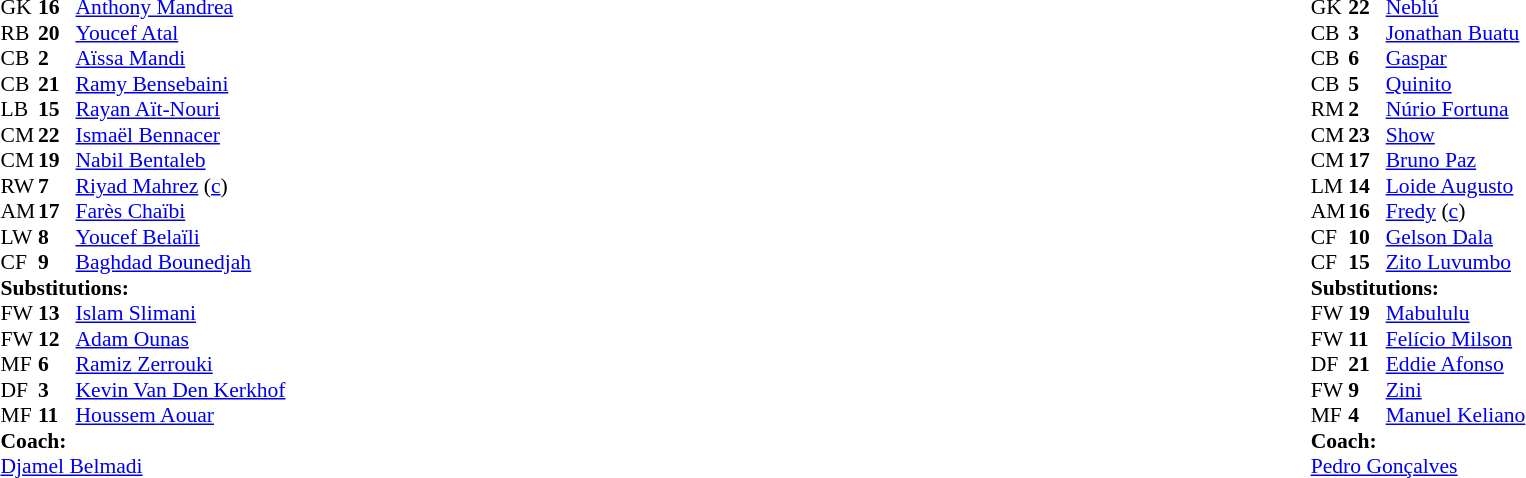<table width="100%">
<tr>
<td valign="top" width="40%"><br><table style="font-size:90%" cellspacing="0" cellpadding="0">
<tr>
<th width=25></th>
<th width=25></th>
</tr>
<tr>
<td>GK</td>
<td><strong>16</strong></td>
<td><a href='#'>Anthony Mandrea</a></td>
</tr>
<tr>
<td>RB</td>
<td><strong>20</strong></td>
<td><a href='#'>Youcef Atal</a></td>
<td></td>
<td></td>
</tr>
<tr>
<td>CB</td>
<td><strong>2</strong></td>
<td><a href='#'>Aïssa Mandi</a></td>
</tr>
<tr>
<td>CB</td>
<td><strong>21</strong></td>
<td><a href='#'>Ramy Bensebaini</a></td>
<td></td>
</tr>
<tr>
<td>LB</td>
<td><strong>15</strong></td>
<td><a href='#'>Rayan Aït-Nouri</a></td>
</tr>
<tr>
<td>CM</td>
<td><strong>22</strong></td>
<td><a href='#'>Ismaël Bennacer</a></td>
<td></td>
<td></td>
</tr>
<tr>
<td>CM</td>
<td><strong>19</strong></td>
<td><a href='#'>Nabil Bentaleb</a></td>
<td></td>
<td></td>
</tr>
<tr>
<td>RW</td>
<td><strong>7</strong></td>
<td><a href='#'>Riyad Mahrez</a> (<a href='#'>c</a>)</td>
</tr>
<tr>
<td>AM</td>
<td><strong>17</strong></td>
<td><a href='#'>Farès Chaïbi</a></td>
</tr>
<tr>
<td>LW</td>
<td><strong>8</strong></td>
<td><a href='#'>Youcef Belaïli</a></td>
<td></td>
<td></td>
</tr>
<tr>
<td>CF</td>
<td><strong>9</strong></td>
<td><a href='#'>Baghdad Bounedjah</a></td>
<td></td>
<td></td>
</tr>
<tr>
<td colspan=3><strong>Substitutions:</strong></td>
</tr>
<tr>
<td>FW</td>
<td><strong>13</strong></td>
<td><a href='#'>Islam Slimani</a></td>
<td></td>
<td></td>
</tr>
<tr>
<td>FW</td>
<td><strong>12</strong></td>
<td><a href='#'>Adam Ounas</a></td>
<td></td>
<td></td>
</tr>
<tr>
<td>MF</td>
<td><strong>6</strong></td>
<td><a href='#'>Ramiz Zerrouki</a></td>
<td></td>
<td></td>
</tr>
<tr>
<td>DF</td>
<td><strong>3</strong></td>
<td><a href='#'>Kevin Van Den Kerkhof</a></td>
<td></td>
<td></td>
</tr>
<tr>
<td>MF</td>
<td><strong>11</strong></td>
<td><a href='#'>Houssem Aouar</a></td>
<td></td>
<td></td>
</tr>
<tr>
<td colspan=3><strong>Coach:</strong></td>
</tr>
<tr>
<td colspan=3><a href='#'>Djamel Belmadi</a></td>
</tr>
</table>
</td>
<td valign="top"></td>
<td valign="top" width="50%"><br><table style="font-size:90%; margin:auto" cellspacing="0" cellpadding="0">
<tr>
<th width=25></th>
<th width=25></th>
</tr>
<tr>
<td>GK</td>
<td><strong>22</strong></td>
<td><a href='#'>Neblú</a></td>
</tr>
<tr>
<td>CB</td>
<td><strong>3</strong></td>
<td><a href='#'>Jonathan Buatu</a></td>
</tr>
<tr>
<td>CB</td>
<td><strong>6</strong></td>
<td><a href='#'>Gaspar</a></td>
</tr>
<tr>
<td>CB</td>
<td><strong>5</strong></td>
<td><a href='#'>Quinito</a></td>
</tr>
<tr>
<td>RM</td>
<td><strong>2</strong></td>
<td><a href='#'>Núrio Fortuna</a></td>
<td></td>
</tr>
<tr>
<td>CM</td>
<td><strong>23</strong></td>
<td><a href='#'>Show</a></td>
</tr>
<tr>
<td>CM</td>
<td><strong>17</strong></td>
<td><a href='#'>Bruno Paz</a></td>
<td></td>
<td></td>
</tr>
<tr>
<td>LM</td>
<td><strong>14</strong></td>
<td><a href='#'>Loide Augusto</a></td>
<td></td>
<td></td>
</tr>
<tr>
<td>AM</td>
<td><strong>16</strong></td>
<td><a href='#'>Fredy</a> (<a href='#'>c</a>)</td>
<td></td>
<td></td>
</tr>
<tr>
<td>CF</td>
<td><strong>10</strong></td>
<td><a href='#'>Gelson Dala</a></td>
<td></td>
<td></td>
</tr>
<tr>
<td>CF</td>
<td><strong>15</strong></td>
<td><a href='#'>Zito Luvumbo</a></td>
<td></td>
<td></td>
</tr>
<tr>
<td colspan=3><strong>Substitutions:</strong></td>
</tr>
<tr>
<td>FW</td>
<td><strong>19</strong></td>
<td><a href='#'>Mabululu</a></td>
<td></td>
<td></td>
</tr>
<tr>
<td>FW</td>
<td><strong>11</strong></td>
<td><a href='#'>Felício Milson</a></td>
<td></td>
<td></td>
</tr>
<tr>
<td>DF</td>
<td><strong>21</strong></td>
<td><a href='#'>Eddie Afonso</a></td>
<td></td>
<td></td>
</tr>
<tr>
<td>FW</td>
<td><strong>9</strong></td>
<td><a href='#'>Zini</a></td>
<td></td>
<td></td>
</tr>
<tr>
<td>MF</td>
<td><strong>4</strong></td>
<td><a href='#'>Manuel Keliano</a></td>
<td></td>
<td></td>
</tr>
<tr>
<td colspan=3><strong>Coach:</strong></td>
</tr>
<tr>
<td colspan=3> <a href='#'>Pedro Gonçalves</a></td>
</tr>
</table>
</td>
</tr>
</table>
